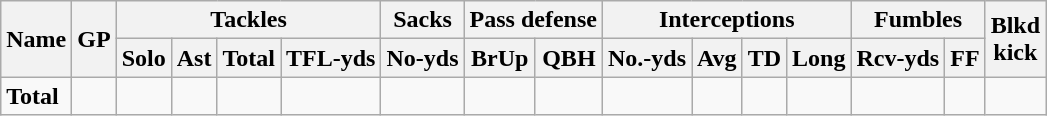<table class="wikitable" style="white-space:nowrap;">
<tr>
<th rowspan="2">Name</th>
<th rowspan="2">GP</th>
<th colspan="4">Tackles</th>
<th>Sacks</th>
<th colspan="2">Pass defense</th>
<th colspan="4">Interceptions</th>
<th colspan="2">Fumbles</th>
<th rowspan="2">Blkd<br>kick</th>
</tr>
<tr>
<th>Solo</th>
<th>Ast</th>
<th>Total</th>
<th>TFL-yds</th>
<th>No-yds</th>
<th>BrUp</th>
<th>QBH</th>
<th>No.-yds</th>
<th>Avg</th>
<th>TD</th>
<th>Long</th>
<th>Rcv-yds</th>
<th>FF</th>
</tr>
<tr>
<td><strong>Total</strong></td>
<td></td>
<td></td>
<td></td>
<td></td>
<td></td>
<td></td>
<td></td>
<td></td>
<td></td>
<td></td>
<td></td>
<td></td>
<td></td>
<td></td>
<td></td>
</tr>
</table>
